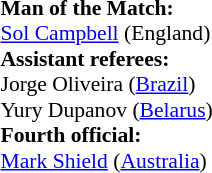<table width=100% style="font-size: 90%">
<tr>
<td><br><strong>Man of the Match:</strong>
<br><a href='#'>Sol Campbell</a> (England)<br><strong>Assistant referees:</strong>
<br>Jorge Oliveira (<a href='#'>Brazil</a>)
<br>Yury Dupanov (<a href='#'>Belarus</a>)
<br><strong>Fourth official:</strong>
<br><a href='#'>Mark Shield</a> (<a href='#'>Australia</a>)</td>
</tr>
</table>
